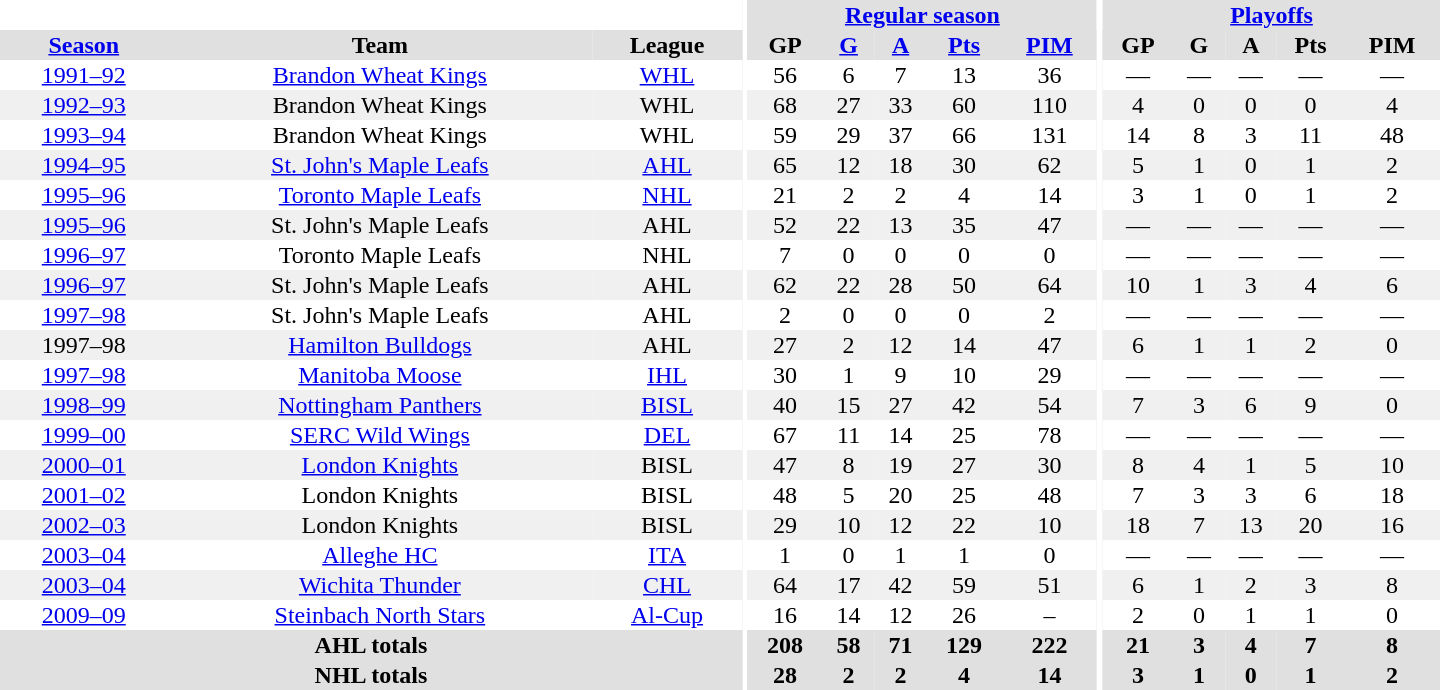<table border="0" cellpadding="1" cellspacing="0" style="text-align:center; width:60em">
<tr bgcolor="#e0e0e0">
<th colspan="3" bgcolor="#ffffff"></th>
<th rowspan="100" bgcolor="#ffffff"></th>
<th colspan="5"><a href='#'>Regular season</a></th>
<th rowspan="100" bgcolor="#ffffff"></th>
<th colspan="5"><a href='#'>Playoffs</a></th>
</tr>
<tr bgcolor="#e0e0e0">
<th><a href='#'>Season</a></th>
<th>Team</th>
<th>League</th>
<th>GP</th>
<th><a href='#'>G</a></th>
<th><a href='#'>A</a></th>
<th><a href='#'>Pts</a></th>
<th><a href='#'>PIM</a></th>
<th>GP</th>
<th>G</th>
<th>A</th>
<th>Pts</th>
<th>PIM</th>
</tr>
<tr>
<td><a href='#'>1991–92</a></td>
<td><a href='#'>Brandon Wheat Kings</a></td>
<td><a href='#'>WHL</a></td>
<td>56</td>
<td>6</td>
<td>7</td>
<td>13</td>
<td>36</td>
<td>—</td>
<td>—</td>
<td>—</td>
<td>—</td>
<td>—</td>
</tr>
<tr bgcolor="#f0f0f0">
<td><a href='#'>1992–93</a></td>
<td>Brandon Wheat Kings</td>
<td>WHL</td>
<td>68</td>
<td>27</td>
<td>33</td>
<td>60</td>
<td>110</td>
<td>4</td>
<td>0</td>
<td>0</td>
<td>0</td>
<td>4</td>
</tr>
<tr>
<td><a href='#'>1993–94</a></td>
<td>Brandon Wheat Kings</td>
<td>WHL</td>
<td>59</td>
<td>29</td>
<td>37</td>
<td>66</td>
<td>131</td>
<td>14</td>
<td>8</td>
<td>3</td>
<td>11</td>
<td>48</td>
</tr>
<tr bgcolor="#f0f0f0">
<td><a href='#'>1994–95</a></td>
<td><a href='#'>St. John's Maple Leafs</a></td>
<td><a href='#'>AHL</a></td>
<td>65</td>
<td>12</td>
<td>18</td>
<td>30</td>
<td>62</td>
<td>5</td>
<td>1</td>
<td>0</td>
<td>1</td>
<td>2</td>
</tr>
<tr>
<td><a href='#'>1995–96</a></td>
<td><a href='#'>Toronto Maple Leafs</a></td>
<td><a href='#'>NHL</a></td>
<td>21</td>
<td>2</td>
<td>2</td>
<td>4</td>
<td>14</td>
<td>3</td>
<td>1</td>
<td>0</td>
<td>1</td>
<td>2</td>
</tr>
<tr bgcolor="#f0f0f0">
<td><a href='#'>1995–96</a></td>
<td>St. John's Maple Leafs</td>
<td>AHL</td>
<td>52</td>
<td>22</td>
<td>13</td>
<td>35</td>
<td>47</td>
<td>—</td>
<td>—</td>
<td>—</td>
<td>—</td>
<td>—</td>
</tr>
<tr>
<td><a href='#'>1996–97</a></td>
<td>Toronto Maple Leafs</td>
<td>NHL</td>
<td>7</td>
<td>0</td>
<td>0</td>
<td>0</td>
<td>0</td>
<td>—</td>
<td>—</td>
<td>—</td>
<td>—</td>
<td>—</td>
</tr>
<tr bgcolor="#f0f0f0">
<td><a href='#'>1996–97</a></td>
<td>St. John's Maple Leafs</td>
<td>AHL</td>
<td>62</td>
<td>22</td>
<td>28</td>
<td>50</td>
<td>64</td>
<td>10</td>
<td>1</td>
<td>3</td>
<td>4</td>
<td>6</td>
</tr>
<tr>
<td><a href='#'>1997–98</a></td>
<td>St. John's Maple Leafs</td>
<td>AHL</td>
<td>2</td>
<td>0</td>
<td>0</td>
<td>0</td>
<td>2</td>
<td>—</td>
<td>—</td>
<td>—</td>
<td>—</td>
<td>—</td>
</tr>
<tr bgcolor="#f0f0f0">
<td>1997–98</td>
<td><a href='#'>Hamilton Bulldogs</a></td>
<td>AHL</td>
<td>27</td>
<td>2</td>
<td>12</td>
<td>14</td>
<td>47</td>
<td>6</td>
<td>1</td>
<td>1</td>
<td>2</td>
<td>0</td>
</tr>
<tr>
<td><a href='#'>1997–98</a></td>
<td><a href='#'>Manitoba Moose</a></td>
<td><a href='#'>IHL</a></td>
<td>30</td>
<td>1</td>
<td>9</td>
<td>10</td>
<td>29</td>
<td>—</td>
<td>—</td>
<td>—</td>
<td>—</td>
<td>—</td>
</tr>
<tr bgcolor="#f0f0f0">
<td><a href='#'>1998–99</a></td>
<td><a href='#'>Nottingham Panthers</a></td>
<td><a href='#'>BISL</a></td>
<td>40</td>
<td>15</td>
<td>27</td>
<td>42</td>
<td>54</td>
<td>7</td>
<td>3</td>
<td>6</td>
<td>9</td>
<td>0</td>
</tr>
<tr>
<td><a href='#'>1999–00</a></td>
<td><a href='#'>SERC Wild Wings</a></td>
<td><a href='#'>DEL</a></td>
<td>67</td>
<td>11</td>
<td>14</td>
<td>25</td>
<td>78</td>
<td>—</td>
<td>—</td>
<td>—</td>
<td>—</td>
<td>—</td>
</tr>
<tr bgcolor="#f0f0f0">
<td><a href='#'>2000–01</a></td>
<td><a href='#'>London Knights</a></td>
<td>BISL</td>
<td>47</td>
<td>8</td>
<td>19</td>
<td>27</td>
<td>30</td>
<td>8</td>
<td>4</td>
<td>1</td>
<td>5</td>
<td>10</td>
</tr>
<tr>
<td><a href='#'>2001–02</a></td>
<td>London Knights</td>
<td>BISL</td>
<td>48</td>
<td>5</td>
<td>20</td>
<td>25</td>
<td>48</td>
<td>7</td>
<td>3</td>
<td>3</td>
<td>6</td>
<td>18</td>
</tr>
<tr bgcolor="#f0f0f0">
<td><a href='#'>2002–03</a></td>
<td>London Knights</td>
<td>BISL</td>
<td>29</td>
<td>10</td>
<td>12</td>
<td>22</td>
<td>10</td>
<td>18</td>
<td>7</td>
<td>13</td>
<td>20</td>
<td>16</td>
</tr>
<tr>
<td><a href='#'>2003–04</a></td>
<td><a href='#'>Alleghe HC</a></td>
<td><a href='#'>ITA</a></td>
<td>1</td>
<td>0</td>
<td>1</td>
<td>1</td>
<td>0</td>
<td>—</td>
<td>—</td>
<td>—</td>
<td>—</td>
<td>—</td>
</tr>
<tr bgcolor="#f0f0f0">
<td><a href='#'>2003–04</a></td>
<td><a href='#'>Wichita Thunder</a></td>
<td><a href='#'>CHL</a></td>
<td>64</td>
<td>17</td>
<td>42</td>
<td>59</td>
<td>51</td>
<td>6</td>
<td>1</td>
<td>2</td>
<td>3</td>
<td>8</td>
</tr>
<tr>
<td><a href='#'>2009–09</a></td>
<td><a href='#'>Steinbach North Stars</a></td>
<td><a href='#'>Al-Cup</a></td>
<td>16</td>
<td>14</td>
<td>12</td>
<td>26</td>
<td>–</td>
<td>2</td>
<td>0</td>
<td>1</td>
<td>1</td>
<td>0</td>
</tr>
<tr bgcolor="#e0e0e0">
<th colspan="3">AHL totals</th>
<th>208</th>
<th>58</th>
<th>71</th>
<th>129</th>
<th>222</th>
<th>21</th>
<th>3</th>
<th>4</th>
<th>7</th>
<th>8</th>
</tr>
<tr bgcolor="#e0e0e0">
<th colspan="3">NHL totals</th>
<th>28</th>
<th>2</th>
<th>2</th>
<th>4</th>
<th>14</th>
<th>3</th>
<th>1</th>
<th>0</th>
<th>1</th>
<th>2</th>
</tr>
</table>
